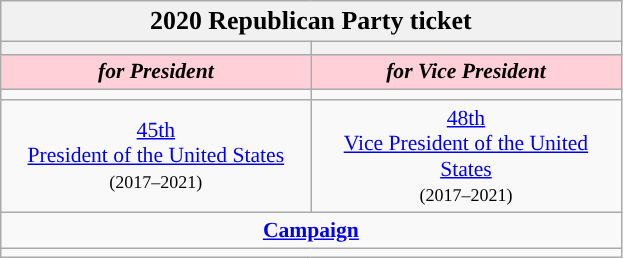<table class="wikitable" style="font-size:90%;text-align:center">
<tr>
<td style="background:#F1F1F1" colspan="30"><big><strong>2020 Republican Party ticket</strong></big></td>
</tr>
<tr>
<th style="width:3em;font-size:135%;background:"><a href='#'></a></th>
<th style="width:3em;font-size:135%;background:"><a href='#'></a></th>
</tr>
<tr>
<td style="width:3em;font-size:100%;color:#000;background:#FFD0D7;width:200px"><strong><em>for President</em></strong></td>
<td style="width:3em;font-size:100%;color:#000;background:#FFD0D7;width:200px"><strong><em>for Vice President</em></strong></td>
</tr>
<tr>
<td></td>
<td></td>
</tr>
<tr>
<td><a href='#'>45th</a><br><a href='#'>President of the United States</a><br><small>(2017–2021)</small></td>
<td><a href='#'>48th</a><br><a href='#'>Vice President of the United States</a><br><small>(2017–2021)</small></td>
</tr>
<tr>
<td colspan=2><strong><a href='#'>Campaign</a></strong></td>
</tr>
<tr>
<td colspan=2></td>
</tr>
</table>
